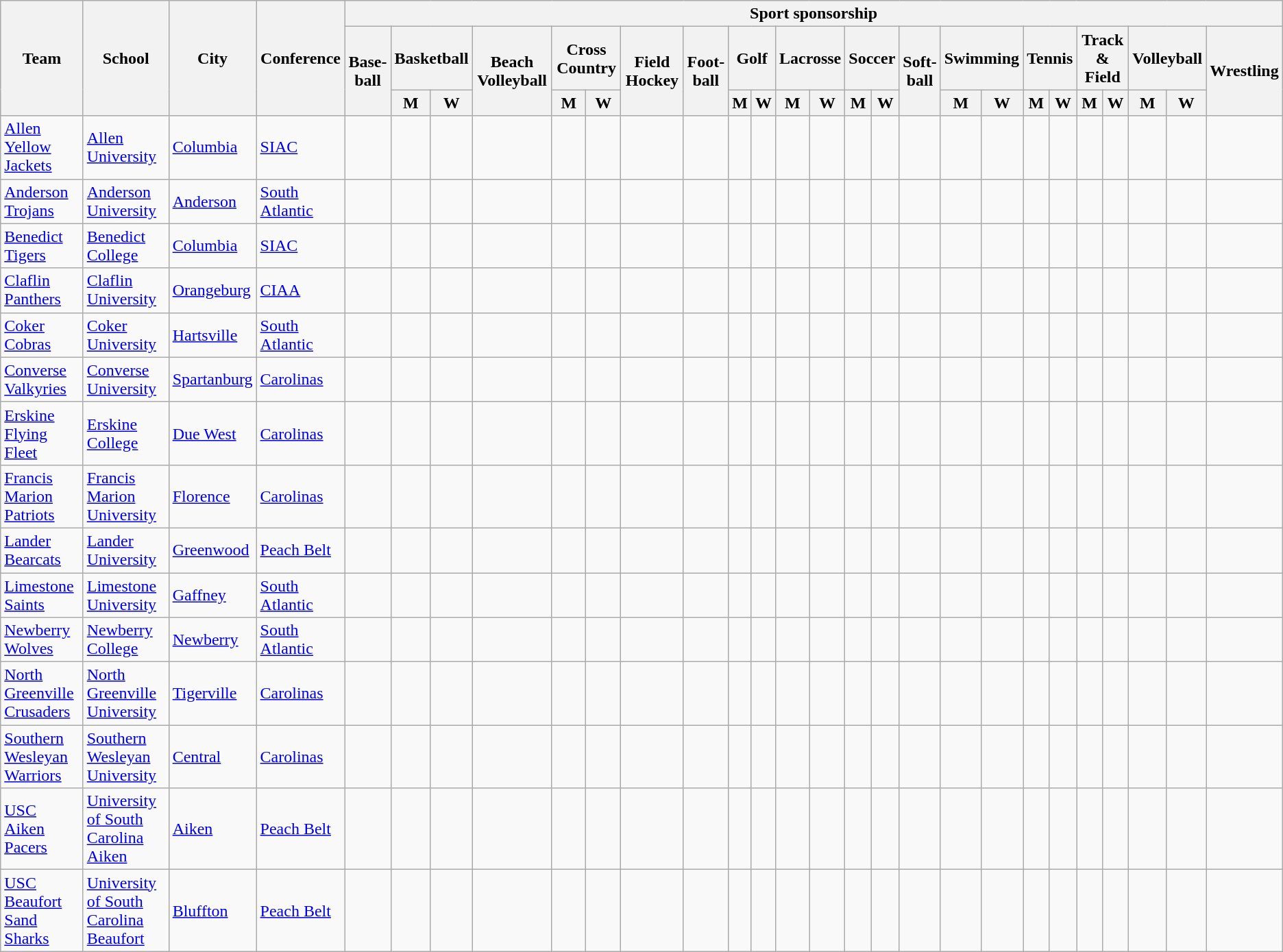<table class="sortable wikitable">
<tr>
<th rowspan=3>Team</th>
<th rowspan=3>School</th>
<th rowspan=3>City</th>
<th rowspan=3>Conference</th>
<th colspan=25>Sport sponsorship</th>
</tr>
<tr>
<th rowspan=2>Base-<br>ball</th>
<th colspan=2>Basketball</th>
<th rowspan=2>Beach Volleyball</th>
<th colspan=2>Cross Country</th>
<th rowspan=2>Field Hockey</th>
<th rowspan=2>Foot-<br>ball</th>
<th colspan=2>Golf</th>
<th colspan=2>Lacrosse</th>
<th colspan=2>Soccer</th>
<th rowspan=2>Soft-<br>ball</th>
<th colspan=2>Swimming</th>
<th colspan=2>Tennis</th>
<th colspan=2>Track & Field</th>
<th colspan=2>Volleyball</th>
<th rowspan=2>Wrestling</th>
</tr>
<tr>
<th>M</th>
<th>W</th>
<th>M</th>
<th>W</th>
<th>M</th>
<th>W</th>
<th>M</th>
<th>W</th>
<th>M</th>
<th>W</th>
<th>M</th>
<th>W</th>
<th>M</th>
<th>W</th>
<th>M</th>
<th>W</th>
<th>M</th>
<th>W</th>
</tr>
<tr>
<td><a href='#'>Allen Yellow Jackets</a></td>
<td><a href='#'>Allen University</a></td>
<td><a href='#'>Columbia</a></td>
<td><a href='#'>SIAC</a></td>
<td></td>
<td></td>
<td></td>
<td></td>
<td></td>
<td></td>
<td></td>
<td></td>
<td></td>
<td></td>
<td></td>
<td></td>
<td></td>
<td></td>
<td></td>
<td></td>
<td></td>
<td></td>
<td></td>
<td></td>
<td></td>
<td></td>
<td></td>
<td></td>
</tr>
<tr>
<td><a href='#'>Anderson Trojans</a></td>
<td><a href='#'>Anderson University</a></td>
<td><a href='#'>Anderson</a></td>
<td><a href='#'>South Atlantic</a></td>
<td></td>
<td></td>
<td></td>
<td></td>
<td></td>
<td></td>
<td></td>
<td></td>
<td></td>
<td></td>
<td></td>
<td></td>
<td></td>
<td></td>
<td></td>
<td></td>
<td></td>
<td></td>
<td></td>
<td></td>
<td></td>
<td></td>
<td></td>
<td></td>
</tr>
<tr>
<td><a href='#'>Benedict Tigers</a></td>
<td><a href='#'>Benedict College</a></td>
<td><a href='#'>Columbia</a></td>
<td><a href='#'>SIAC</a></td>
<td></td>
<td></td>
<td></td>
<td></td>
<td></td>
<td></td>
<td></td>
<td></td>
<td></td>
<td></td>
<td></td>
<td></td>
<td></td>
<td></td>
<td></td>
<td></td>
<td></td>
<td></td>
<td></td>
<td></td>
<td></td>
<td></td>
<td></td>
<td></td>
</tr>
<tr>
<td><a href='#'>Claflin Panthers</a></td>
<td><a href='#'>Claflin University</a></td>
<td><a href='#'>Orangeburg</a></td>
<td><a href='#'>CIAA</a></td>
<td></td>
<td></td>
<td></td>
<td></td>
<td></td>
<td></td>
<td></td>
<td></td>
<td></td>
<td></td>
<td></td>
<td></td>
<td></td>
<td></td>
<td></td>
<td></td>
<td></td>
<td></td>
<td></td>
<td></td>
<td></td>
<td></td>
<td></td>
<td></td>
</tr>
<tr>
<td><a href='#'>Coker Cobras</a></td>
<td><a href='#'>Coker University</a></td>
<td><a href='#'>Hartsville</a></td>
<td><a href='#'>South Atlantic</a></td>
<td></td>
<td></td>
<td></td>
<td></td>
<td></td>
<td></td>
<td></td>
<td></td>
<td></td>
<td></td>
<td></td>
<td></td>
<td></td>
<td></td>
<td></td>
<td></td>
<td></td>
<td></td>
<td></td>
<td></td>
<td></td>
<td></td>
<td></td>
<td></td>
</tr>
<tr>
<td><a href='#'>Converse Valkyries</a></td>
<td><a href='#'>Converse University</a></td>
<td><a href='#'>Spartanburg</a></td>
<td><a href='#'>Carolinas</a></td>
<td></td>
<td></td>
<td></td>
<td></td>
<td></td>
<td></td>
<td></td>
<td></td>
<td></td>
<td></td>
<td></td>
<td></td>
<td></td>
<td></td>
<td></td>
<td></td>
<td></td>
<td></td>
<td></td>
<td></td>
<td></td>
<td></td>
<td></td>
<td></td>
</tr>
<tr>
<td><a href='#'>Erskine Flying Fleet</a></td>
<td><a href='#'>Erskine College</a></td>
<td><a href='#'>Due West</a></td>
<td><a href='#'>Carolinas</a></td>
<td></td>
<td></td>
<td></td>
<td></td>
<td></td>
<td></td>
<td></td>
<td> </td>
<td></td>
<td></td>
<td></td>
<td></td>
<td></td>
<td></td>
<td></td>
<td></td>
<td></td>
<td></td>
<td></td>
<td></td>
<td></td>
<td></td>
<td></td>
<td></td>
</tr>
<tr>
<td><a href='#'>Francis Marion Patriots</a></td>
<td><a href='#'>Francis Marion University</a></td>
<td><a href='#'>Florence</a></td>
<td><a href='#'>Carolinas</a></td>
<td></td>
<td></td>
<td></td>
<td></td>
<td></td>
<td></td>
<td></td>
<td></td>
<td></td>
<td></td>
<td></td>
<td></td>
<td></td>
<td></td>
<td></td>
<td></td>
<td></td>
<td></td>
<td></td>
<td></td>
<td></td>
<td></td>
<td></td>
<td></td>
</tr>
<tr>
<td><a href='#'>Lander Bearcats</a></td>
<td><a href='#'>Lander University</a></td>
<td><a href='#'>Greenwood</a></td>
<td><a href='#'>Peach Belt</a></td>
<td></td>
<td></td>
<td></td>
<td></td>
<td></td>
<td></td>
<td></td>
<td></td>
<td></td>
<td></td>
<td></td>
<td></td>
<td></td>
<td></td>
<td></td>
<td></td>
<td></td>
<td></td>
<td></td>
<td></td>
<td></td>
<td></td>
<td></td>
<td></td>
</tr>
<tr>
<td><a href='#'>Limestone Saints</a></td>
<td><a href='#'>Limestone University</a></td>
<td><a href='#'>Gaffney</a></td>
<td><a href='#'>South Atlantic</a></td>
<td></td>
<td></td>
<td></td>
<td></td>
<td></td>
<td></td>
<td></td>
<td></td>
<td></td>
<td></td>
<td></td>
<td></td>
<td></td>
<td></td>
<td></td>
<td></td>
<td></td>
<td></td>
<td></td>
<td></td>
<td></td>
<td></td>
<td></td>
<td></td>
</tr>
<tr>
<td><a href='#'>Newberry Wolves</a></td>
<td><a href='#'>Newberry College</a></td>
<td><a href='#'>Newberry</a></td>
<td><a href='#'>South Atlantic</a></td>
<td></td>
<td></td>
<td></td>
<td></td>
<td></td>
<td></td>
<td></td>
<td></td>
<td></td>
<td></td>
<td></td>
<td></td>
<td></td>
<td></td>
<td></td>
<td></td>
<td></td>
<td></td>
<td></td>
<td></td>
<td></td>
<td></td>
<td></td>
<td></td>
</tr>
<tr>
<td><a href='#'>North Greenville Crusaders</a></td>
<td><a href='#'>North Greenville University</a></td>
<td><a href='#'>Tigerville</a></td>
<td><a href='#'>Carolinas</a></td>
<td></td>
<td></td>
<td></td>
<td></td>
<td></td>
<td></td>
<td></td>
<td></td>
<td></td>
<td></td>
<td></td>
<td></td>
<td></td>
<td></td>
<td></td>
<td></td>
<td></td>
<td></td>
<td></td>
<td></td>
<td></td>
<td></td>
<td></td>
<td></td>
</tr>
<tr>
<td><a href='#'>Southern Wesleyan Warriors</a></td>
<td><a href='#'>Southern Wesleyan University</a></td>
<td><a href='#'>Central</a></td>
<td><a href='#'>Carolinas</a></td>
<td></td>
<td></td>
<td></td>
<td></td>
<td></td>
<td></td>
<td></td>
<td></td>
<td></td>
<td></td>
<td></td>
<td></td>
<td></td>
<td></td>
<td></td>
<td></td>
<td></td>
<td></td>
<td></td>
<td></td>
<td></td>
<td></td>
<td></td>
<td></td>
</tr>
<tr>
<td><a href='#'>USC Aiken Pacers</a></td>
<td><a href='#'>University of South Carolina Aiken</a></td>
<td><a href='#'>Aiken</a></td>
<td><a href='#'>Peach Belt</a></td>
<td></td>
<td></td>
<td></td>
<td></td>
<td></td>
<td></td>
<td></td>
<td></td>
<td></td>
<td></td>
<td></td>
<td></td>
<td></td>
<td></td>
<td></td>
<td></td>
<td></td>
<td></td>
<td></td>
<td></td>
<td></td>
<td></td>
<td></td>
<td></td>
</tr>
<tr>
<td><a href='#'>USC Beaufort Sand Sharks</a></td>
<td><a href='#'>University of South Carolina Beaufort</a></td>
<td><a href='#'>Bluffton</a></td>
<td><a href='#'>Peach Belt</a> </td>
<td></td>
<td></td>
<td></td>
<td></td>
<td></td>
<td></td>
<td></td>
<td></td>
<td></td>
<td></td>
<td></td>
<td></td>
<td></td>
<td></td>
<td></td>
<td></td>
<td></td>
<td></td>
<td></td>
<td></td>
<td></td>
<td></td>
<td></td>
<td></td>
</tr>
</table>
